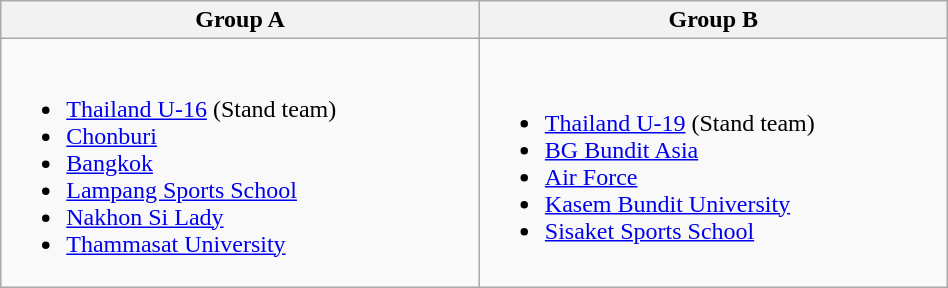<table class="wikitable" width=50%>
<tr>
<th width=5%>Group A</th>
<th width=5%>Group B</th>
</tr>
<tr>
<td><br><ul><li><a href='#'>Thailand U-16</a> (Stand team)</li><li><a href='#'>Chonburi</a></li><li><a href='#'>Bangkok</a></li><li><a href='#'>Lampang Sports School</a></li><li><a href='#'>Nakhon Si Lady</a></li><li><a href='#'>Thammasat University</a></li></ul></td>
<td><br><ul><li><a href='#'>Thailand U-19</a> (Stand team)</li><li><a href='#'>BG Bundit Asia</a></li><li><a href='#'>Air Force</a></li><li><a href='#'>Kasem Bundit University</a></li><li><a href='#'>Sisaket Sports School</a></li></ul></td>
</tr>
</table>
